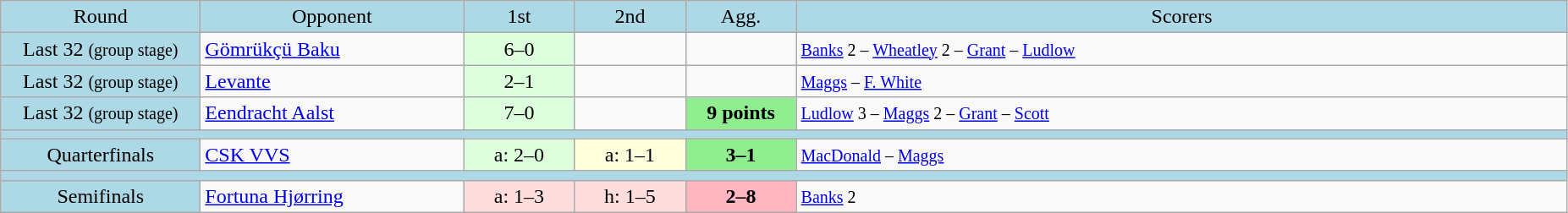<table class="wikitable" style="text-align:center">
<tr bgcolor=lightblue>
<td width=150px>Round</td>
<td width=200px>Opponent</td>
<td width=80px>1st</td>
<td width=80px>2nd</td>
<td width=80px>Agg.</td>
<td width=600px>Scorers</td>
</tr>
<tr>
<td bgcolor=lightblue>Last 32 <small>(group stage)</small></td>
<td align=left> <a href='#'>Gömrükçü Baku</a></td>
<td bgcolor="#ddffdd">6–0</td>
<td></td>
<td></td>
<td align=left><small><a href='#'>Banks</a> 2 – <a href='#'>Wheatley</a> 2 – <a href='#'>Grant</a> – <a href='#'>Ludlow</a></small></td>
</tr>
<tr>
<td bgcolor=lightblue>Last 32 <small>(group stage)</small></td>
<td align=left> <a href='#'>Levante</a></td>
<td bgcolor="#ddffdd">2–1</td>
<td></td>
<td></td>
<td align=left><small><a href='#'>Maggs</a> – <a href='#'>F. White</a></small></td>
</tr>
<tr>
<td bgcolor=lightblue>Last 32 <small>(group stage)</small></td>
<td align=left> <a href='#'>Eendracht Aalst</a></td>
<td bgcolor="#ddffdd">7–0</td>
<td></td>
<td bgcolor=lightgreen><strong>9 points</strong></td>
<td align=left><small><a href='#'>Ludlow</a> 3 – <a href='#'>Maggs</a> 2 – <a href='#'>Grant</a> – <a href='#'>Scott</a></small></td>
</tr>
<tr bgcolor=lightblue>
<td colspan=6></td>
</tr>
<tr>
<td bgcolor=lightblue>Quarterfinals</td>
<td align=left> <a href='#'>CSK VVS</a></td>
<td bgcolor="#ddffdd">a: 2–0</td>
<td bgcolor="#ffffdd">a: 1–1</td>
<td bgcolor=lightgreen><strong>3–1</strong></td>
<td align=left><small><a href='#'>MacDonald</a> – <a href='#'>Maggs</a></small></td>
</tr>
<tr bgcolor=lightblue>
<td colspan=6></td>
</tr>
<tr>
<td bgcolor=lightblue>Semifinals</td>
<td align=left> <a href='#'>Fortuna Hjørring</a></td>
<td bgcolor="#ffdddd">a: 1–3</td>
<td bgcolor="#ffdddd">h: 1–5</td>
<td bgcolor=lightpink><strong>2–8</strong></td>
<td align=left><small><a href='#'>Banks</a> 2</small></td>
</tr>
</table>
